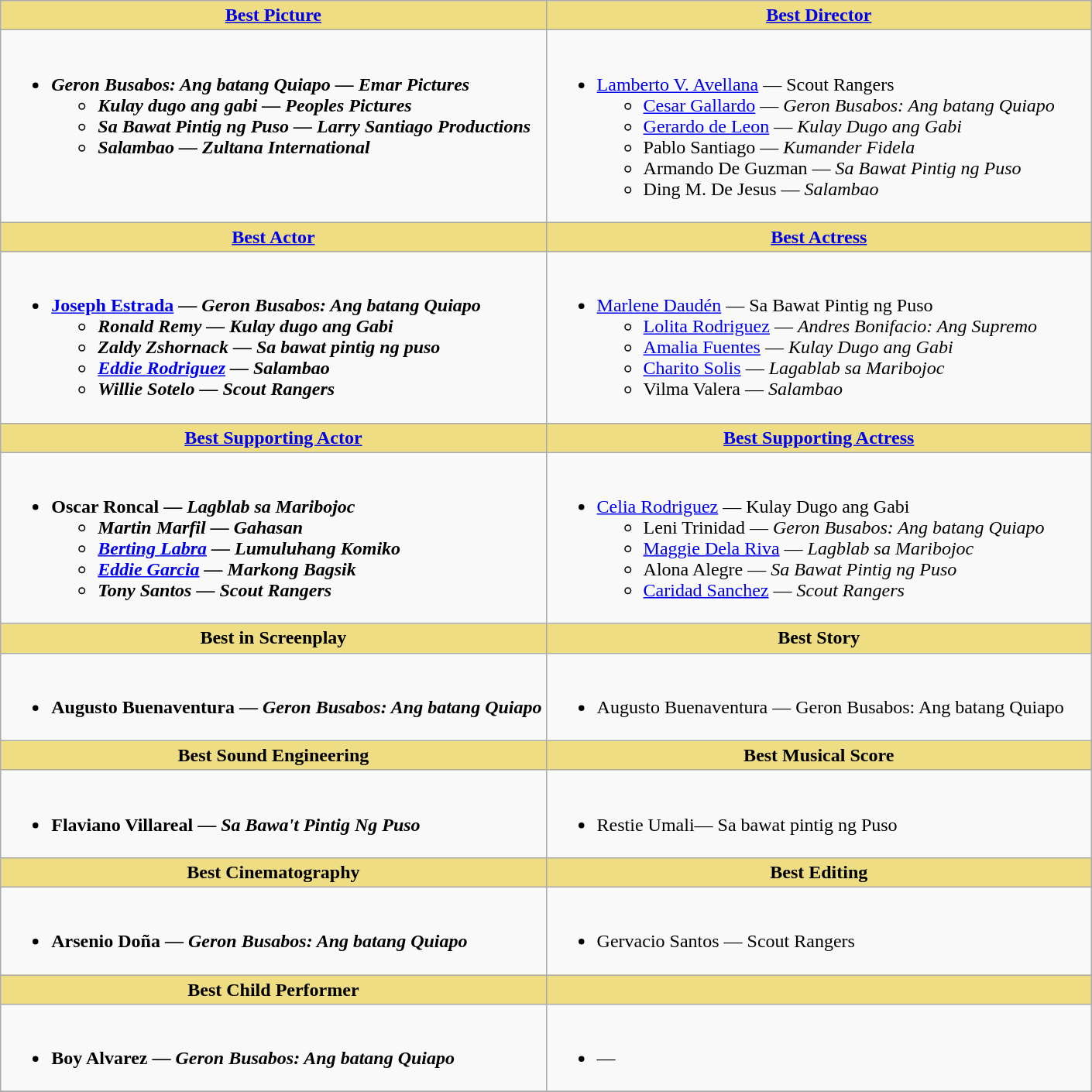<table class=wikitable>
<tr>
<th style="background:#EEDD82; width:50%"><a href='#'>Best Picture</a></th>
<th style="background:#EEDD82; width:50%"><a href='#'>Best Director</a></th>
</tr>
<tr>
<td valign="top"><br><ul><li><strong><em>Geron Busabos: Ang batang Quiapo<em> — Emar Pictures<strong><ul><li>Kulay dugo ang gabi — </em>Peoples Pictures<em></li><li>Sa Bawat Pintig ng Puso — </em>Larry Santiago Productions<em></li><li>Salambao — </em>Zultana International<em></li></ul></li></ul></td>
<td valign="top"><br><ul><li></strong><a href='#'>Lamberto V. Avellana</a> — </em>Scout Rangers</em></strong><ul><li><a href='#'>Cesar Gallardo</a> — <em>Geron Busabos: Ang batang Quiapo</em></li><li><a href='#'>Gerardo de Leon</a> — <em>Kulay Dugo ang Gabi</em></li><li>Pablo Santiago — <em>Kumander Fidela</em></li><li>Armando De Guzman — <em>Sa Bawat Pintig ng Puso</em></li><li>Ding M. De Jesus — <em>Salambao</em></li></ul></li></ul></td>
</tr>
<tr>
<th style="background:#EEDD82; width:50%"><a href='#'>Best Actor</a></th>
<th style="background:#EEDD82; width:50%"><a href='#'>Best Actress</a></th>
</tr>
<tr>
<td valign="top"><br><ul><li><strong><a href='#'>Joseph Estrada</a> — <em>Geron Busabos: Ang batang Quiapo<strong><em><ul><li>Ronald Remy — </em>Kulay dugo ang Gabi<em></li><li>Zaldy Zshornack — </em>Sa bawat pintig ng puso<em></li><li><a href='#'>Eddie Rodriguez</a> — </em>Salambao<em></li><li>Willie Sotelo — </em>Scout Rangers<em></li></ul></li></ul></td>
<td valign="top"><br><ul><li></strong><a href='#'>Marlene Daudén</a> — </em>Sa Bawat Pintig ng Puso</em></strong><ul><li><a href='#'>Lolita Rodriguez</a> — <em>Andres Bonifacio: Ang Supremo</em></li><li><a href='#'>Amalia Fuentes</a> — <em>Kulay Dugo ang Gabi</em></li><li><a href='#'>Charito Solis</a> — <em>Lagablab sa Maribojoc</em></li><li>Vilma Valera — <em>Salambao</em></li></ul></li></ul></td>
</tr>
<tr>
<th style="background:#EEDD82; width:50%"><a href='#'>Best Supporting Actor</a></th>
<th style="background:#EEDD82; width:50%"><a href='#'>Best Supporting Actress</a></th>
</tr>
<tr>
<td valign="top"><br><ul><li><strong>Oscar Roncal — <em>Lagblab sa Maribojoc<strong><em><ul><li>Martin Marfil — </em>Gahasan<em></li><li><a href='#'>Berting Labra</a> — </em>Lumuluhang Komiko<em></li><li><a href='#'>Eddie Garcia</a> — </em>Markong Bagsik<em></li><li>Tony Santos — </em>Scout Rangers<em></li></ul></li></ul></td>
<td valign="top"><br><ul><li></strong><a href='#'>Celia Rodriguez</a> — </em>Kulay Dugo ang Gabi</em></strong><ul><li>Leni Trinidad — <em>Geron Busabos: Ang batang Quiapo</em></li><li><a href='#'>Maggie Dela Riva</a> — <em>Lagblab sa Maribojoc</em></li><li>Alona Alegre — <em>Sa Bawat Pintig ng Puso</em></li><li><a href='#'>Caridad Sanchez</a> — <em>Scout Rangers</em></li></ul></li></ul></td>
</tr>
<tr>
<th style="background:#EEDD82; width:50%">Best in Screenplay</th>
<th style="background:#EEDD82; width:50%">Best Story</th>
</tr>
<tr>
<td valign="top"><br><ul><li><strong>Augusto Buenaventura — <em>Geron Busabos: Ang batang Quiapo<strong><em></li></ul></td>
<td valign="top"><br><ul><li></strong>Augusto Buenaventura — </em>Geron Busabos: Ang batang Quiapo</em></strong></li></ul></td>
</tr>
<tr>
<th style="background:#EEDD82; width:50%">Best Sound Engineering</th>
<th style="background:#EEDD82; width:50%">Best Musical Score</th>
</tr>
<tr>
<td valign="top"><br><ul><li><strong> Flaviano Villareal — <em>Sa Bawa't Pintig Ng Puso<strong><em></li></ul></td>
<td valign="top"><br><ul><li></strong>Restie Umali— </em>Sa bawat pintig ng Puso</em></strong></li></ul></td>
</tr>
<tr>
<th style="background:#EEDD82; width:50%">Best Cinematography</th>
<th style="background:#EEDD82; width:50%">Best Editing</th>
</tr>
<tr>
<td valign="top"><br><ul><li><strong>Arsenio Doña — <em> Geron Busabos: Ang batang Quiapo<strong><em></li></ul></td>
<td valign="top"><br><ul><li></strong> Gervacio Santos — </em>Scout Rangers </em></strong></li></ul></td>
</tr>
<tr>
<th style="background:#EEDD82; width:50%">Best Child Performer</th>
<th style="background:#EEDD82; width:50%"></th>
</tr>
<tr>
<td valign="top"><br><ul><li><strong>Boy Alvarez  — <em>Geron Busabos: Ang batang Quiapo<strong><em></li></ul></td>
<td valign="top"><br><ul><li></strong>  — </em> </em></strong></li></ul></td>
</tr>
<tr>
</tr>
</table>
